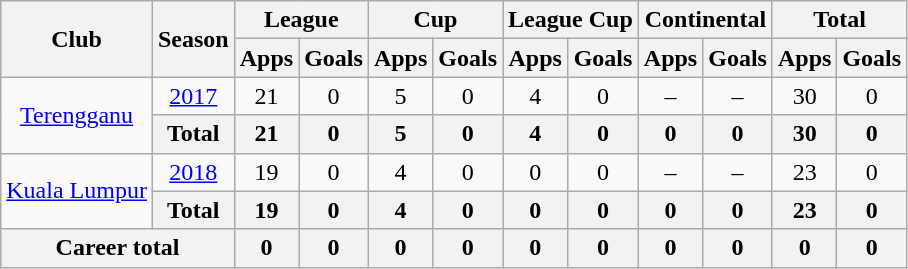<table class="wikitable" style="text-align: center;">
<tr>
<th rowspan="2">Club</th>
<th rowspan="2">Season</th>
<th colspan="2">League</th>
<th colspan="2">Cup</th>
<th colspan="2">League Cup</th>
<th colspan="2">Continental</th>
<th colspan="2">Total</th>
</tr>
<tr>
<th>Apps</th>
<th>Goals</th>
<th>Apps</th>
<th>Goals</th>
<th>Apps</th>
<th>Goals</th>
<th>Apps</th>
<th>Goals</th>
<th>Apps</th>
<th>Goals</th>
</tr>
<tr>
<td rowspan="2" valign="center"><a href='#'>Terengganu</a></td>
<td><a href='#'>2017</a></td>
<td>21</td>
<td>0</td>
<td>5</td>
<td>0</td>
<td>4</td>
<td>0</td>
<td>–</td>
<td>–</td>
<td>30</td>
<td>0</td>
</tr>
<tr>
<th>Total</th>
<th>21</th>
<th>0</th>
<th>5</th>
<th>0</th>
<th>4</th>
<th>0</th>
<th>0</th>
<th>0</th>
<th>30</th>
<th>0</th>
</tr>
<tr>
<td rowspan="2" valign="center"><a href='#'>Kuala Lumpur</a></td>
<td><a href='#'>2018</a></td>
<td>19</td>
<td>0</td>
<td>4</td>
<td>0</td>
<td>0</td>
<td>0</td>
<td>–</td>
<td>–</td>
<td>23</td>
<td>0</td>
</tr>
<tr>
<th>Total</th>
<th>19</th>
<th>0</th>
<th>4</th>
<th>0</th>
<th>0</th>
<th>0</th>
<th>0</th>
<th>0</th>
<th>23</th>
<th>0</th>
</tr>
<tr>
<th colspan=2>Career total</th>
<th>0</th>
<th>0</th>
<th>0</th>
<th>0</th>
<th>0</th>
<th>0</th>
<th>0</th>
<th>0</th>
<th>0</th>
<th>0</th>
</tr>
</table>
